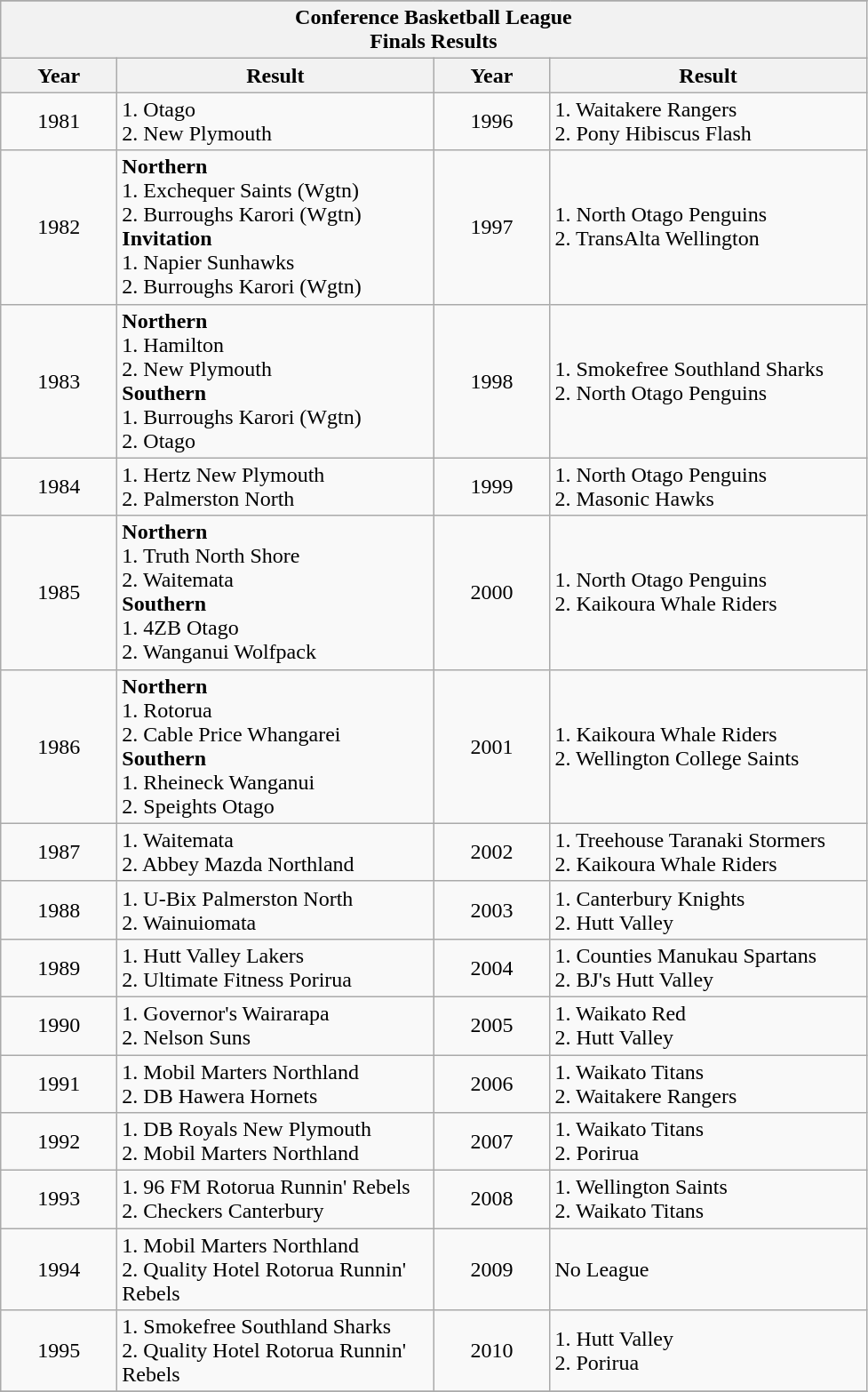<table class="wikitable sortable">
<tr bgcolor="#efefef">
</tr>
<tr font_color="#FFFFFF">
<th colspan="4" align="center"><strong>Conference Basketball League<br>Finals Results</strong></th>
</tr>
<tr>
<th style="width:80px">Year</th>
<th style="width:230px">Result</th>
<th style="width:80px">Year</th>
<th style="width:230px">Result</th>
</tr>
<tr>
<td align=center>1981</td>
<td>1. Otago<br>2. New Plymouth</td>
<td align=center>1996</td>
<td>1. Waitakere Rangers<br>2. Pony Hibiscus Flash</td>
</tr>
<tr>
<td align=center>1982</td>
<td><strong>Northern</strong><br>1. Exchequer Saints (Wgtn)<br>2. Burroughs Karori (Wgtn)<br><strong>Invitation</strong><br>1. Napier Sunhawks<br>2. Burroughs Karori (Wgtn)</td>
<td align=center>1997</td>
<td>1. North Otago Penguins<br>2. TransAlta Wellington</td>
</tr>
<tr>
<td align=center>1983</td>
<td><strong>Northern</strong><br>1. Hamilton<br>2. New Plymouth<br><strong>Southern</strong><br>1. Burroughs Karori (Wgtn)<br>2. Otago</td>
<td align=center>1998</td>
<td>1. Smokefree Southland Sharks<br>2. North Otago Penguins</td>
</tr>
<tr>
<td align=center>1984</td>
<td>1. Hertz New Plymouth<br>2. Palmerston North</td>
<td align=center>1999</td>
<td>1. North Otago Penguins<br>2. Masonic Hawks</td>
</tr>
<tr>
<td align=center>1985</td>
<td><strong>Northern</strong><br>1. Truth North Shore<br>2. Waitemata<br><strong>Southern</strong><br>1. 4ZB Otago<br>2. Wanganui Wolfpack</td>
<td align=center>2000</td>
<td>1. North Otago Penguins<br>2. Kaikoura Whale Riders</td>
</tr>
<tr>
<td align=center>1986</td>
<td><strong>Northern</strong><br>1. Rotorua<br>2. Cable Price Whangarei<br><strong>Southern</strong><br>1. Rheineck Wanganui<br>2. Speights Otago</td>
<td align=center>2001</td>
<td>1. Kaikoura Whale Riders<br>2. Wellington College Saints</td>
</tr>
<tr>
<td align=center>1987</td>
<td>1. Waitemata<br>2. Abbey Mazda Northland</td>
<td align=center>2002</td>
<td>1. Treehouse Taranaki Stormers<br>2. Kaikoura Whale Riders</td>
</tr>
<tr>
<td align=center>1988</td>
<td>1. U-Bix Palmerston North<br>2. Wainuiomata</td>
<td align=center>2003</td>
<td>1. Canterbury Knights<br>2. Hutt Valley</td>
</tr>
<tr>
<td align=center>1989</td>
<td>1. Hutt Valley Lakers<br>2. Ultimate Fitness Porirua</td>
<td align=center>2004</td>
<td>1. Counties Manukau Spartans<br>2. BJ's Hutt Valley</td>
</tr>
<tr>
<td align=center>1990</td>
<td>1. Governor's Wairarapa<br>2. Nelson Suns</td>
<td align=center>2005</td>
<td>1. Waikato Red<br>2. Hutt Valley</td>
</tr>
<tr>
<td align=center>1991</td>
<td>1. Mobil Marters Northland<br>2. DB Hawera Hornets</td>
<td align=center>2006</td>
<td>1. Waikato Titans<br>2. Waitakere Rangers</td>
</tr>
<tr>
<td align=center>1992</td>
<td>1. DB Royals New Plymouth<br>2. Mobil Marters Northland</td>
<td align=center>2007</td>
<td>1. Waikato Titans<br>2. Porirua</td>
</tr>
<tr>
<td align=center>1993</td>
<td>1. 96 FM Rotorua Runnin' Rebels<br>2. Checkers Canterbury</td>
<td align=center>2008</td>
<td>1. Wellington Saints<br>2. Waikato Titans</td>
</tr>
<tr>
<td align=center>1994</td>
<td>1. Mobil Marters Northland<br>2. Quality Hotel Rotorua Runnin' Rebels</td>
<td align=center>2009</td>
<td>No League</td>
</tr>
<tr>
<td align=center>1995</td>
<td>1. Smokefree Southland Sharks<br>2. Quality Hotel Rotorua Runnin' Rebels</td>
<td align=center>2010</td>
<td>1. Hutt Valley<br>2. Porirua</td>
</tr>
<tr>
</tr>
</table>
